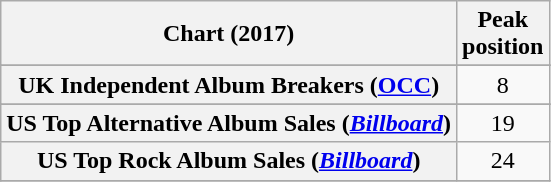<table class="wikitable plainrowheaders" style="text-align:center">
<tr>
<th scope="col">Chart (2017)</th>
<th scope="col">Peak<br>position</th>
</tr>
<tr>
</tr>
<tr>
</tr>
<tr>
<th scope="row">UK Independent Album Breakers (<a href='#'>OCC</a>)</th>
<td>8</td>
</tr>
<tr>
</tr>
<tr>
</tr>
<tr>
</tr>
<tr>
<th scope="row">US Top Alternative Album Sales (<em><a href='#'>Billboard</a></em>)</th>
<td>19</td>
</tr>
<tr>
<th scope="row">US Top Rock Album Sales (<em><a href='#'>Billboard</a></em>)</th>
<td>24</td>
</tr>
<tr>
</tr>
</table>
